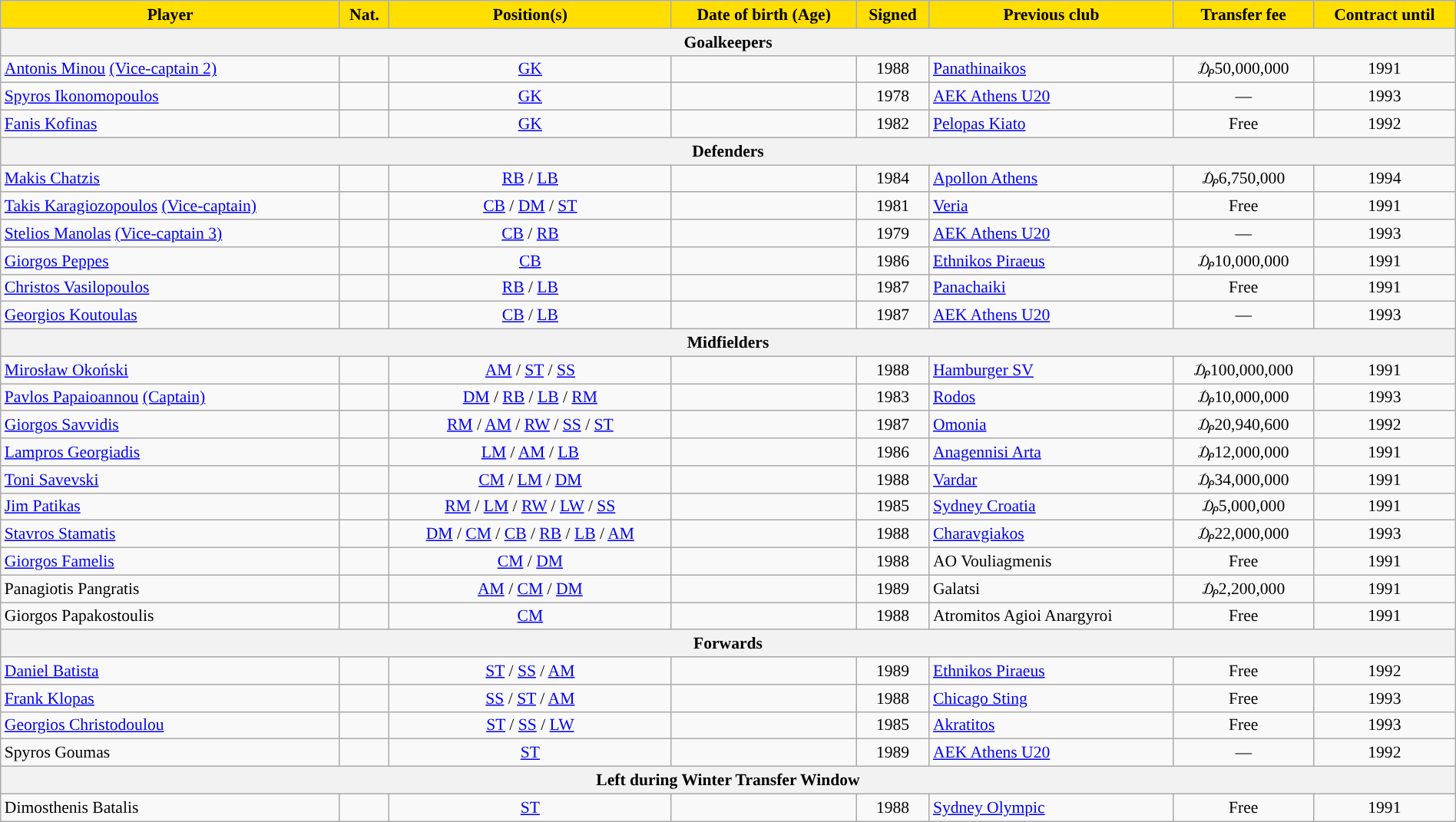<table class="wikitable" style="text-align:center; font-size:90%;width:100%;">
<tr>
<th style="background:#FFDE00">Player</th>
<th style="background:#FFDE00">Nat.</th>
<th style="background:#FFDE00">Position(s)</th>
<th style="background:#FFDE00">Date of birth (Age)</th>
<th style="background:#FFDE00">Signed</th>
<th style="background:#FFDE00">Previous club</th>
<th style="background:#FFDE00">Transfer fee</th>
<th style="background:#FFDE00">Contract until</th>
</tr>
<tr>
<th colspan="8">Goalkeepers</th>
</tr>
<tr>
<td align=left><a href='#'>Antonis Minou</a> <a href='#'>(Vice-captain 2)</a></td>
<td></td>
<td><a href='#'>GK</a></td>
<td></td>
<td>1988</td>
<td align=left> <a href='#'>Panathinaikos</a></td>
<td>₯50,000,000</td>
<td>1991</td>
</tr>
<tr>
<td align=left><a href='#'>Spyros Ikonomopoulos</a></td>
<td></td>
<td><a href='#'>GK</a></td>
<td></td>
<td>1978</td>
<td align=left> <a href='#'>AEK Athens U20</a></td>
<td>—</td>
<td>1993</td>
</tr>
<tr>
<td align=left><a href='#'>Fanis Kofinas</a></td>
<td></td>
<td><a href='#'>GK</a></td>
<td></td>
<td>1982</td>
<td align=left> <a href='#'>Pelopas Kiato</a></td>
<td>Free</td>
<td>1992</td>
</tr>
<tr>
<th colspan="8">Defenders</th>
</tr>
<tr>
<td align=left><a href='#'>Makis Chatzis</a></td>
<td></td>
<td><a href='#'>RB</a> / <a href='#'>LB</a></td>
<td></td>
<td>1984</td>
<td align=left> <a href='#'>Apollon Athens</a></td>
<td>₯6,750,000</td>
<td>1994</td>
</tr>
<tr>
<td align=left><a href='#'>Takis Karagiozopoulos</a> <a href='#'>(Vice-captain)</a></td>
<td></td>
<td><a href='#'>CB</a> / <a href='#'>DM</a> / <a href='#'>ST</a></td>
<td></td>
<td>1981</td>
<td align=left> <a href='#'>Veria</a></td>
<td>Free</td>
<td>1991</td>
</tr>
<tr>
<td align=left><a href='#'>Stelios Manolas</a> <a href='#'>(Vice-captain 3)</a></td>
<td></td>
<td><a href='#'>CB</a> / <a href='#'>RB</a></td>
<td></td>
<td>1979</td>
<td align=left> <a href='#'>AEK Athens U20</a></td>
<td>—</td>
<td>1993</td>
</tr>
<tr>
<td align=left><a href='#'>Giorgos Peppes</a></td>
<td></td>
<td><a href='#'>CB</a></td>
<td></td>
<td>1986</td>
<td align=left> <a href='#'>Ethnikos Piraeus</a></td>
<td>₯10,000,000</td>
<td>1991</td>
</tr>
<tr>
<td align=left><a href='#'>Christos Vasilopoulos</a></td>
<td></td>
<td><a href='#'>RB</a> / <a href='#'>LB</a></td>
<td></td>
<td>1987</td>
<td align=left> <a href='#'>Panachaiki</a></td>
<td>Free</td>
<td>1991</td>
</tr>
<tr>
<td align=left><a href='#'>Georgios Koutoulas</a></td>
<td></td>
<td><a href='#'>CB</a> / <a href='#'>LB</a></td>
<td></td>
<td>1987</td>
<td align=left> <a href='#'>AEK Athens U20</a></td>
<td>—</td>
<td>1993</td>
</tr>
<tr>
<th colspan="8">Midfielders</th>
</tr>
<tr>
<td align=left><a href='#'>Mirosław Okoński</a></td>
<td></td>
<td><a href='#'>AM</a> / <a href='#'>ST</a> / <a href='#'>SS</a></td>
<td></td>
<td>1988</td>
<td align=left> <a href='#'>Hamburger SV</a></td>
<td>₯100,000,000</td>
<td>1991</td>
</tr>
<tr>
<td align=left><a href='#'>Pavlos Papaioannou</a> <a href='#'>(Captain)</a></td>
<td></td>
<td><a href='#'>DM</a> / <a href='#'>RB</a> / <a href='#'>LB</a> / <a href='#'>RM</a></td>
<td></td>
<td>1983</td>
<td align=left> <a href='#'>Rodos</a></td>
<td>₯10,000,000</td>
<td>1993</td>
</tr>
<tr>
<td align=left><a href='#'>Giorgos Savvidis</a></td>
<td></td>
<td><a href='#'>RM</a> / <a href='#'>AM</a> / <a href='#'>RW</a> / <a href='#'>SS</a> / <a href='#'>ST</a></td>
<td></td>
<td>1987</td>
<td align=left> <a href='#'>Omonia</a></td>
<td>₯20,940,600</td>
<td>1992</td>
</tr>
<tr>
<td align=left><a href='#'>Lampros Georgiadis</a></td>
<td></td>
<td><a href='#'>LM</a> / <a href='#'>AM</a> / <a href='#'>LB</a></td>
<td></td>
<td>1986</td>
<td align=left> <a href='#'>Anagennisi Arta</a></td>
<td>₯12,000,000</td>
<td>1991</td>
</tr>
<tr>
<td align=left><a href='#'>Toni Savevski</a></td>
<td></td>
<td><a href='#'>CM</a> / <a href='#'>LM</a> / <a href='#'>DM</a></td>
<td></td>
<td>1988</td>
<td align=left> <a href='#'>Vardar</a></td>
<td>₯34,000,000</td>
<td>1991</td>
</tr>
<tr>
<td align=left><a href='#'>Jim Patikas</a></td>
<td></td>
<td><a href='#'>RM</a> / <a href='#'>LM</a> / <a href='#'>RW</a> / <a href='#'>LW</a> / <a href='#'>SS</a></td>
<td></td>
<td>1985</td>
<td align=left> <a href='#'>Sydney Croatia</a></td>
<td>₯5,000,000</td>
<td>1991</td>
</tr>
<tr>
<td align=left><a href='#'>Stavros Stamatis</a></td>
<td></td>
<td><a href='#'>DM</a> / <a href='#'>CM</a> / <a href='#'>CB</a> / <a href='#'>RB</a> / <a href='#'>LB</a> /  <a href='#'>AM</a></td>
<td></td>
<td>1988</td>
<td align=left> <a href='#'>Charavgiakos</a></td>
<td>₯22,000,000</td>
<td>1993</td>
</tr>
<tr>
<td align=left><a href='#'>Giorgos Famelis</a></td>
<td></td>
<td><a href='#'>CM</a> / <a href='#'>DM</a></td>
<td></td>
<td>1988</td>
<td align=left> AO Vouliagmenis</td>
<td>Free</td>
<td>1991</td>
</tr>
<tr>
<td align=left>Panagiotis Pangratis</td>
<td></td>
<td><a href='#'>AM</a> / <a href='#'>CM</a> / <a href='#'>DM</a></td>
<td></td>
<td>1989</td>
<td align=left> Galatsi</td>
<td>₯2,200,000</td>
<td>1991</td>
</tr>
<tr>
<td align=left>Giorgos Papakostoulis</td>
<td></td>
<td><a href='#'>CM</a></td>
<td></td>
<td>1988</td>
<td align=left> Atromitos Agioi Anargyroi</td>
<td>Free</td>
<td>1991</td>
</tr>
<tr>
<th colspan="8">Forwards</th>
</tr>
<tr>
<td align=left><a href='#'>Daniel Batista</a></td>
<td></td>
<td><a href='#'>ST</a> / <a href='#'>SS</a> / <a href='#'>AM</a></td>
<td></td>
<td>1989</td>
<td align=left> <a href='#'>Ethnikos Piraeus</a></td>
<td>Free</td>
<td>1992</td>
</tr>
<tr>
<td align=left><a href='#'>Frank Klopas</a></td>
<td></td>
<td><a href='#'>SS</a> / <a href='#'>ST</a> / <a href='#'>AM</a></td>
<td></td>
<td>1988</td>
<td align=left> <a href='#'>Chicago Sting</a></td>
<td>Free</td>
<td>1993</td>
</tr>
<tr>
<td align=left><a href='#'>Georgios Christodoulou</a></td>
<td></td>
<td><a href='#'>ST</a> / <a href='#'>SS</a> / <a href='#'>LW</a></td>
<td></td>
<td>1985</td>
<td align=left> <a href='#'>Akratitos</a></td>
<td>Free</td>
<td>1993</td>
</tr>
<tr>
<td align=left>Spyros Goumas</td>
<td></td>
<td><a href='#'>ST</a></td>
<td></td>
<td>1989</td>
<td align=left> <a href='#'>AEK Athens U20</a></td>
<td>—</td>
<td>1992</td>
</tr>
<tr>
<th colspan="8">Left during Winter Transfer Window</th>
</tr>
<tr>
<td align=left>Dimosthenis Batalis</td>
<td></td>
<td><a href='#'>ST</a></td>
<td></td>
<td>1988</td>
<td align=left> <a href='#'>Sydney Olympic</a></td>
<td>Free</td>
<td>1991</td>
</tr>
</table>
